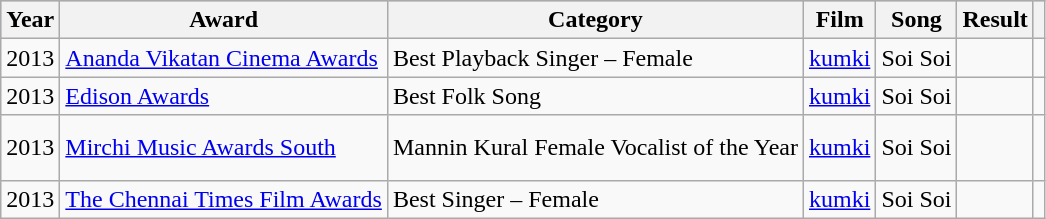<table class="wikitable">
<tr style="background:#B0C4DE;">
<th scope="col">Year</th>
<th scope="col">Award</th>
<th scope="col">Category</th>
<th scope="col">Film</th>
<th scope="col">Song</th>
<th scope="col">Result</th>
<th scope="col" class="unsortable"></th>
</tr>
<tr>
<td>2013</td>
<td><a href='#'>Ananda Vikatan Cinema Awards</a></td>
<td>Best Playback Singer – Female</td>
<td><a href='#'>kumki</a></td>
<td>Soi Soi</td>
<td></td>
<td><br></td>
</tr>
<tr>
<td>2013</td>
<td><a href='#'>Edison Awards</a></td>
<td>Best Folk Song</td>
<td><a href='#'>kumki</a></td>
<td>Soi Soi</td>
<td></td>
<td></td>
</tr>
<tr>
<td>2013</td>
<td><a href='#'>Mirchi Music Awards South</a></td>
<td>Mannin Kural Female Vocalist of the Year</td>
<td><a href='#'>kumki</a></td>
<td>Soi Soi</td>
<td></td>
<td><br><br></td>
</tr>
<tr>
<td rowspan="9">2013</td>
<td rowspan="9"><a href='#'>The Chennai Times Film Awards</a></td>
<td rowspan="9">Best Singer – Female</td>
<td rowspan="9"><a href='#'>kumki</a></td>
<td rowspan="9">Soi Soi</td>
<td></td>
<td rowspan="9"><br></td>
</tr>
</table>
